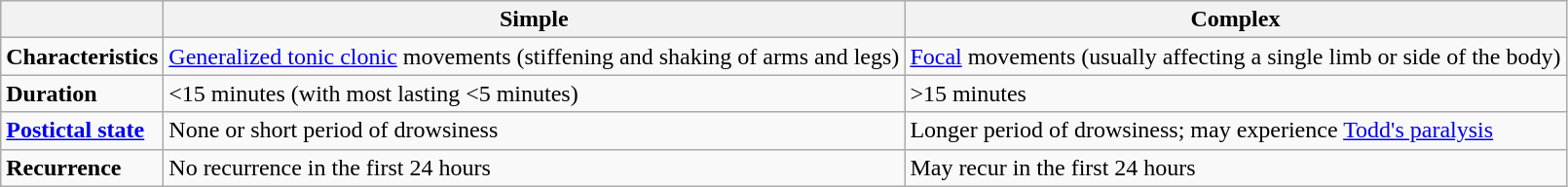<table class="wikitable">
<tr>
<th></th>
<th>Simple</th>
<th>Complex</th>
</tr>
<tr>
<td><strong>Characteristics</strong></td>
<td><a href='#'>Generalized tonic clonic</a> movements (stiffening and shaking of arms and legs)</td>
<td><a href='#'>Focal</a> movements (usually affecting a single limb or side of the body)</td>
</tr>
<tr>
<td><strong>Duration</strong></td>
<td><15 minutes (with most lasting <5 minutes)</td>
<td>>15 minutes</td>
</tr>
<tr>
<td><strong><a href='#'>Postictal state</a></strong></td>
<td>None or short period of drowsiness</td>
<td>Longer period of drowsiness; may experience <a href='#'>Todd's paralysis</a></td>
</tr>
<tr>
<td><strong>Recurrence</strong></td>
<td>No recurrence in the first 24 hours</td>
<td>May recur in the first 24 hours</td>
</tr>
</table>
